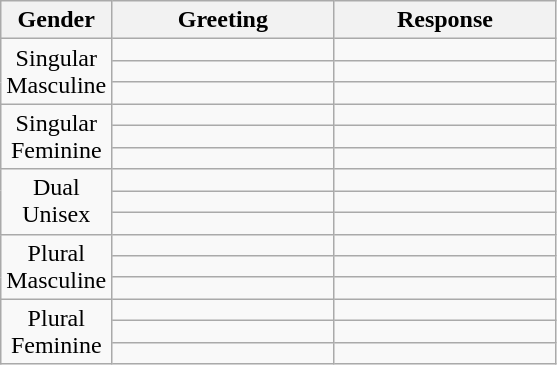<table class="wikitable" style="text-align: center">
<tr>
<th style="width:20%;">Gender</th>
<th style="width:40%;">Greeting</th>
<th style="width:40%;">Response</th>
</tr>
<tr>
<td rowspan="3">Singular<br>Masculine</td>
<td></td>
<td></td>
</tr>
<tr>
<td></td>
<td></td>
</tr>
<tr>
<td></td>
<td></td>
</tr>
<tr>
<td rowspan="3">Singular<br>Feminine</td>
<td></td>
<td></td>
</tr>
<tr>
<td></td>
<td></td>
</tr>
<tr>
<td></td>
<td></td>
</tr>
<tr>
<td rowspan="3">Dual<br>Unisex</td>
<td></td>
<td></td>
</tr>
<tr>
<td></td>
<td></td>
</tr>
<tr>
<td></td>
<td></td>
</tr>
<tr>
<td rowspan="3">Plural<br>Masculine</td>
<td></td>
<td></td>
</tr>
<tr>
<td></td>
<td></td>
</tr>
<tr>
<td></td>
<td></td>
</tr>
<tr>
<td rowspan="3">Plural<br>Feminine</td>
<td></td>
<td></td>
</tr>
<tr>
<td></td>
<td></td>
</tr>
<tr>
<td></td>
<td></td>
</tr>
</table>
